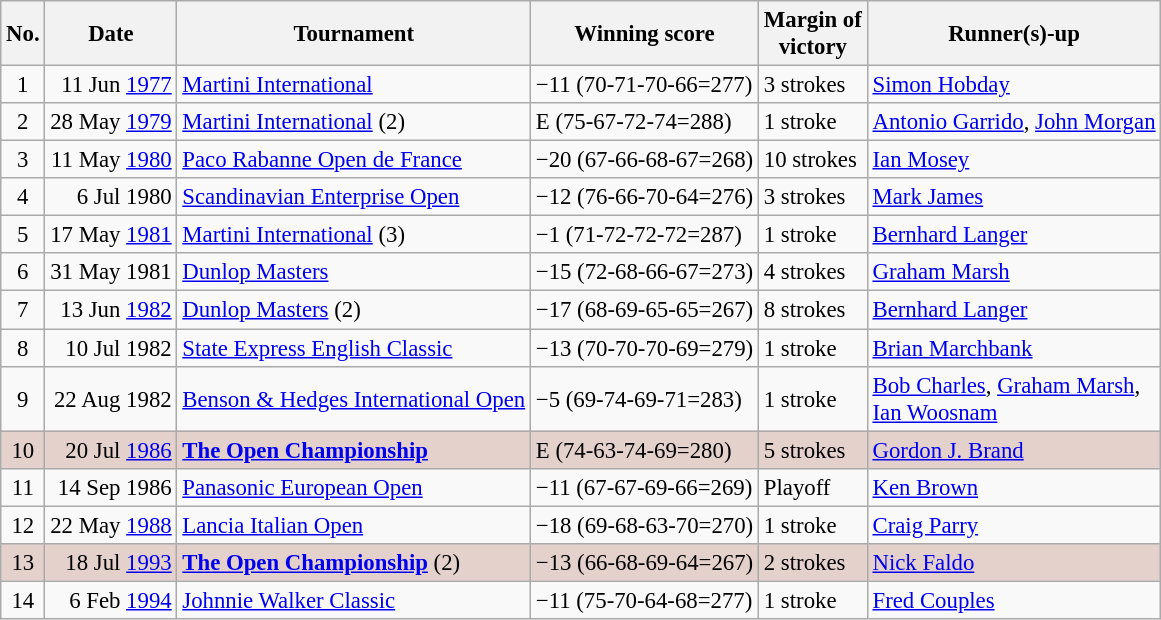<table class="wikitable" style="font-size:95%;">
<tr>
<th>No.</th>
<th>Date</th>
<th>Tournament</th>
<th>Winning score</th>
<th>Margin of<br>victory</th>
<th>Runner(s)-up</th>
</tr>
<tr>
<td align=center>1</td>
<td align=right>11 Jun <a href='#'>1977</a></td>
<td><a href='#'>Martini International</a></td>
<td>−11 (70-71-70-66=277)</td>
<td>3 strokes</td>
<td> <a href='#'>Simon Hobday</a></td>
</tr>
<tr>
<td align=center>2</td>
<td align=right>28 May <a href='#'>1979</a></td>
<td><a href='#'>Martini International</a> (2)</td>
<td>E (75-67-72-74=288)</td>
<td>1 stroke</td>
<td> <a href='#'>Antonio Garrido</a>,  <a href='#'>John Morgan</a></td>
</tr>
<tr>
<td align=center>3</td>
<td align=right>11 May <a href='#'>1980</a></td>
<td><a href='#'>Paco Rabanne Open de France</a></td>
<td>−20 (67-66-68-67=268)</td>
<td>10 strokes</td>
<td> <a href='#'>Ian Mosey</a></td>
</tr>
<tr>
<td align=center>4</td>
<td align=right>6 Jul 1980</td>
<td><a href='#'>Scandinavian Enterprise Open</a></td>
<td>−12 (76-66-70-64=276)</td>
<td>3 strokes</td>
<td> <a href='#'>Mark James</a></td>
</tr>
<tr>
<td align=center>5</td>
<td align=right>17 May <a href='#'>1981</a></td>
<td><a href='#'>Martini International</a> (3)</td>
<td>−1 (71-72-72-72=287)</td>
<td>1 stroke</td>
<td> <a href='#'>Bernhard Langer</a></td>
</tr>
<tr>
<td align=center>6</td>
<td align=right>31 May 1981</td>
<td><a href='#'>Dunlop Masters</a></td>
<td>−15 (72-68-66-67=273)</td>
<td>4 strokes</td>
<td> <a href='#'>Graham Marsh</a></td>
</tr>
<tr>
<td align=center>7</td>
<td align=right>13 Jun <a href='#'>1982</a></td>
<td><a href='#'>Dunlop Masters</a> (2)</td>
<td>−17 (68-69-65-65=267)</td>
<td>8 strokes</td>
<td> <a href='#'>Bernhard Langer</a></td>
</tr>
<tr>
<td align=center>8</td>
<td align=right>10 Jul 1982</td>
<td><a href='#'>State Express English Classic</a></td>
<td>−13 (70-70-70-69=279)</td>
<td>1 stroke</td>
<td> <a href='#'>Brian Marchbank</a></td>
</tr>
<tr>
<td align=center>9</td>
<td align=right>22 Aug 1982</td>
<td><a href='#'>Benson & Hedges International Open</a></td>
<td>−5 (69-74-69-71=283)</td>
<td>1 stroke</td>
<td> <a href='#'>Bob Charles</a>,  <a href='#'>Graham Marsh</a>,<br> <a href='#'>Ian Woosnam</a></td>
</tr>
<tr style="background:#e5d1cb;">
<td align=center>10</td>
<td align=right>20 Jul <a href='#'>1986</a></td>
<td><strong><a href='#'>The Open Championship</a></strong></td>
<td>E (74-63-74-69=280)</td>
<td>5 strokes</td>
<td> <a href='#'>Gordon J. Brand</a></td>
</tr>
<tr>
<td align=center>11</td>
<td align=right>14 Sep 1986</td>
<td><a href='#'>Panasonic European Open</a></td>
<td>−11 (67-67-69-66=269)</td>
<td>Playoff</td>
<td> <a href='#'>Ken Brown</a></td>
</tr>
<tr>
<td align=center>12</td>
<td align=right>22 May <a href='#'>1988</a></td>
<td><a href='#'>Lancia Italian Open</a></td>
<td>−18 (69-68-63-70=270)</td>
<td>1 stroke</td>
<td> <a href='#'>Craig Parry</a></td>
</tr>
<tr style="background:#e5d1cb;">
<td align=center>13</td>
<td align=right>18 Jul <a href='#'>1993</a></td>
<td><strong><a href='#'>The Open Championship</a></strong> (2)</td>
<td>−13 (66-68-69-64=267)</td>
<td>2 strokes</td>
<td> <a href='#'>Nick Faldo</a></td>
</tr>
<tr>
<td align=center>14</td>
<td align=right>6 Feb <a href='#'>1994</a></td>
<td><a href='#'>Johnnie Walker Classic</a></td>
<td>−11 (75-70-64-68=277)</td>
<td>1 stroke</td>
<td> <a href='#'>Fred Couples</a></td>
</tr>
</table>
